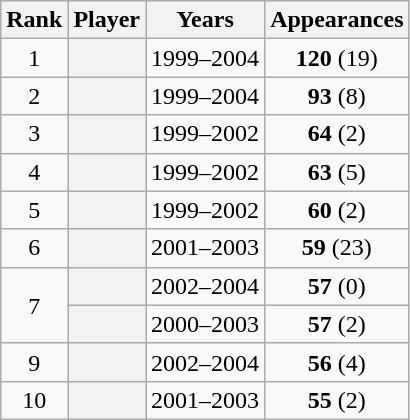<table class="sortable wikitable plainrowheaders" style="text-align: center;">
<tr>
<th scope="col">Rank</th>
<th scope="col">Player</th>
<th scope="col">Years</th>
<th scope="col">Appearances</th>
</tr>
<tr>
<td>1</td>
<th scope="row"> </th>
<td>1999–2004</td>
<td><strong>120</strong> (19)</td>
</tr>
<tr>
<td>2</td>
<th scope="row"> </th>
<td>1999–2004</td>
<td><strong>93</strong> (8)</td>
</tr>
<tr>
<td>3</td>
<th scope="row"> </th>
<td>1999–2002</td>
<td><strong>64</strong> (2)</td>
</tr>
<tr>
<td>4</td>
<th scope="row"> </th>
<td>1999–2002</td>
<td><strong>63</strong> (5)</td>
</tr>
<tr>
<td>5</td>
<th scope="row"> </th>
<td>1999–2002</td>
<td><strong>60</strong> (2)</td>
</tr>
<tr>
<td>6</td>
<th scope="row"> </th>
<td>2001–2003</td>
<td><strong>59</strong> (23)</td>
</tr>
<tr>
<td rowspan="2">7</td>
<th scope="row"> </th>
<td>2002–2004</td>
<td><strong>57</strong> (0)</td>
</tr>
<tr>
<th scope="row"> </th>
<td>2000–2003</td>
<td><strong>57</strong> (2)</td>
</tr>
<tr>
<td>9</td>
<th scope="row"> </th>
<td>2002–2004</td>
<td><strong>56</strong> (4)</td>
</tr>
<tr>
<td>10</td>
<th scope="row"> </th>
<td>2001–2003</td>
<td><strong>55</strong> (2)</td>
</tr>
</table>
